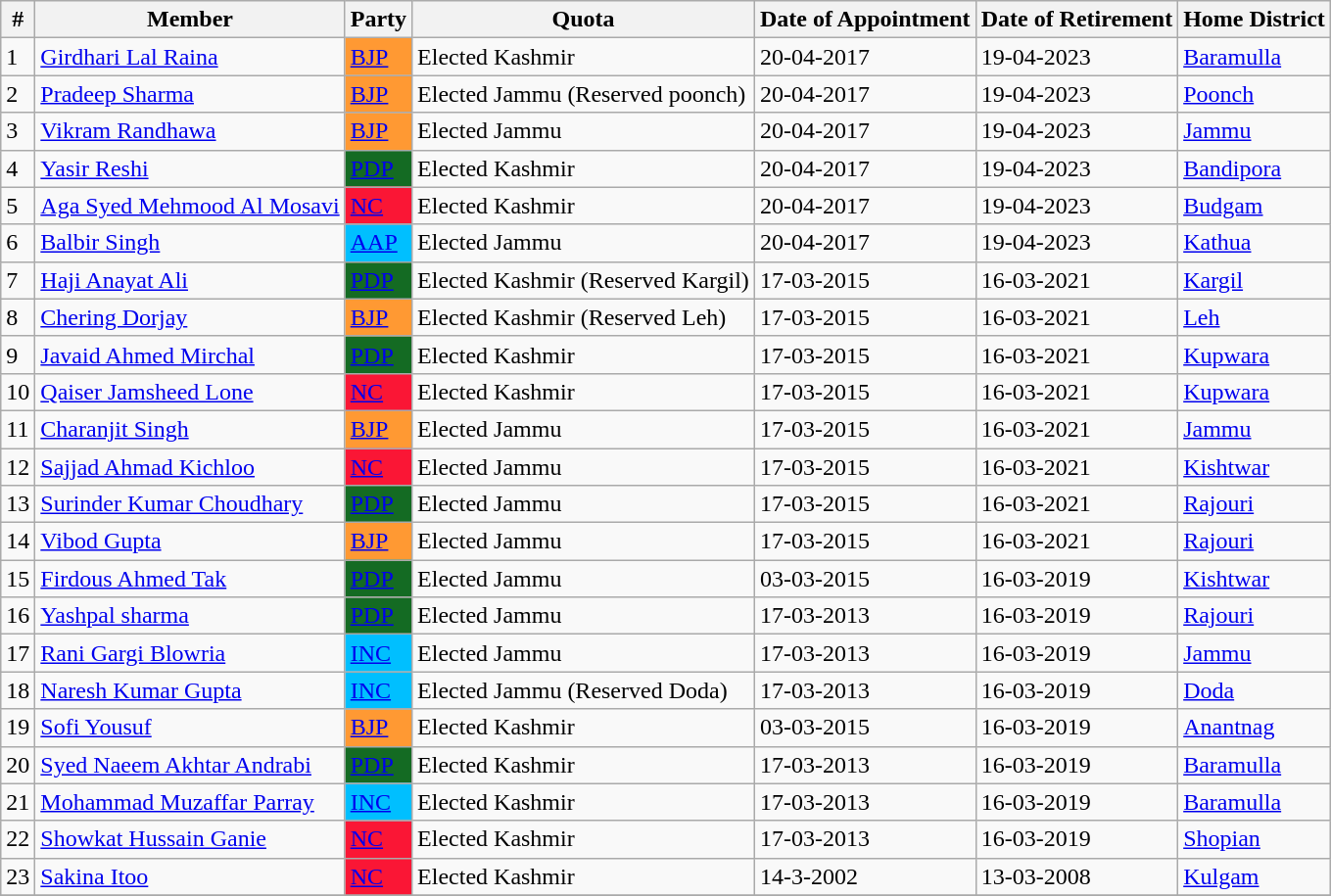<table class="wikitable sortable">
<tr>
<th>#</th>
<th>Member</th>
<th>Party</th>
<th>Quota</th>
<th>Date of Appointment</th>
<th>Date of Retirement</th>
<th>Home District</th>
</tr>
<tr>
<td>1</td>
<td><a href='#'>Girdhari Lal Raina</a></td>
<td bgcolor=#FF9933><a href='#'>BJP</a></td>
<td>Elected Kashmir</td>
<td>20-04-2017</td>
<td>19-04-2023</td>
<td><a href='#'>Baramulla</a></td>
</tr>
<tr>
<td>2</td>
<td><a href='#'>Pradeep Sharma</a></td>
<td bgcolor=#FF9933><a href='#'>BJP</a></td>
<td>Elected Jammu (Reserved poonch)</td>
<td>20-04-2017</td>
<td>19-04-2023</td>
<td><a href='#'>Poonch</a></td>
</tr>
<tr>
<td>3</td>
<td><a href='#'>Vikram Randhawa</a></td>
<td bgcolor=#FF9933><a href='#'>BJP</a></td>
<td>Elected Jammu</td>
<td>20-04-2017</td>
<td>19-04-2023</td>
<td><a href='#'>Jammu</a></td>
</tr>
<tr>
<td>4</td>
<td><a href='#'>Yasir Reshi</a></td>
<td bgcolor=#146B23><a href='#'>PDP</a></td>
<td>Elected Kashmir</td>
<td>20-04-2017</td>
<td>19-04-2023</td>
<td><a href='#'>Bandipora</a></td>
</tr>
<tr>
<td>5</td>
<td><a href='#'>Aga Syed Mehmood Al Mosavi</a></td>
<td bgcolor=#FA1635><a href='#'>NC</a></td>
<td>Elected Kashmir</td>
<td>20-04-2017</td>
<td>19-04-2023</td>
<td><a href='#'>Budgam</a></td>
</tr>
<tr>
<td>6</td>
<td><a href='#'>Balbir Singh</a></td>
<td bgcolor=#00BFFF><a href='#'>AAP</a></td>
<td>Elected Jammu</td>
<td>20-04-2017</td>
<td>19-04-2023</td>
<td><a href='#'>Kathua</a></td>
</tr>
<tr>
<td>7</td>
<td><a href='#'>Haji Anayat Ali</a></td>
<td bgcolor=#146B23><a href='#'>PDP</a></td>
<td>Elected Kashmir (Reserved Kargil)</td>
<td>17-03-2015</td>
<td>16-03-2021</td>
<td><a href='#'>Kargil</a></td>
</tr>
<tr>
<td>8</td>
<td><a href='#'>Chering Dorjay</a></td>
<td bgcolor=#FF9933><a href='#'>BJP</a></td>
<td>Elected Kashmir (Reserved Leh)</td>
<td>17-03-2015</td>
<td>16-03-2021</td>
<td><a href='#'>Leh</a></td>
</tr>
<tr>
<td>9</td>
<td><a href='#'>Javaid Ahmed Mirchal</a></td>
<td bgcolor=#146B23><a href='#'>PDP</a></td>
<td>Elected Kashmir</td>
<td>17-03-2015</td>
<td>16-03-2021</td>
<td><a href='#'>Kupwara</a></td>
</tr>
<tr>
<td>10</td>
<td><a href='#'>Qaiser Jamsheed Lone</a></td>
<td bgcolor=#FA1635><a href='#'>NC</a></td>
<td>Elected Kashmir</td>
<td>17-03-2015</td>
<td>16-03-2021</td>
<td><a href='#'>Kupwara</a></td>
</tr>
<tr>
<td>11</td>
<td><a href='#'>Charanjit Singh</a></td>
<td bgcolor=#FF9933><a href='#'>BJP</a></td>
<td>Elected Jammu</td>
<td>17-03-2015</td>
<td>16-03-2021</td>
<td><a href='#'>Jammu</a></td>
</tr>
<tr>
<td>12</td>
<td><a href='#'>Sajjad Ahmad Kichloo</a></td>
<td bgcolor=#FA1635><a href='#'>NC</a></td>
<td>Elected Jammu</td>
<td>17-03-2015</td>
<td>16-03-2021</td>
<td><a href='#'>Kishtwar</a></td>
</tr>
<tr>
<td>13</td>
<td><a href='#'>Surinder Kumar Choudhary</a></td>
<td bgcolor=#146B23><a href='#'>PDP</a></td>
<td>Elected Jammu</td>
<td>17-03-2015</td>
<td>16-03-2021</td>
<td><a href='#'>Rajouri</a></td>
</tr>
<tr>
<td>14</td>
<td><a href='#'>Vibod Gupta</a></td>
<td bgcolor=#FF9933><a href='#'>BJP</a></td>
<td>Elected Jammu</td>
<td>17-03-2015</td>
<td>16-03-2021</td>
<td><a href='#'>Rajouri</a></td>
</tr>
<tr>
<td>15</td>
<td><a href='#'>Firdous Ahmed Tak</a></td>
<td bgcolor=#146B23><a href='#'>PDP</a></td>
<td>Elected Jammu</td>
<td>03-03-2015</td>
<td>16-03-2019</td>
<td><a href='#'>Kishtwar</a></td>
</tr>
<tr>
<td>16</td>
<td><a href='#'>Yashpal sharma</a></td>
<td bgcolor=#146B23><a href='#'>PDP</a></td>
<td>Elected Jammu</td>
<td>17-03-2013</td>
<td>16-03-2019</td>
<td><a href='#'>Rajouri</a></td>
</tr>
<tr>
<td>17</td>
<td><a href='#'>Rani Gargi Blowria</a></td>
<td bgcolor=#00BFFF><a href='#'>INC</a></td>
<td>Elected Jammu</td>
<td>17-03-2013</td>
<td>16-03-2019</td>
<td><a href='#'>Jammu</a></td>
</tr>
<tr>
<td>18</td>
<td><a href='#'>Naresh Kumar Gupta</a></td>
<td bgcolor=#00BFFF><a href='#'>INC</a></td>
<td>Elected Jammu (Reserved Doda)</td>
<td>17-03-2013</td>
<td>16-03-2019</td>
<td><a href='#'>Doda</a></td>
</tr>
<tr>
<td>19</td>
<td><a href='#'>Sofi Yousuf </a></td>
<td bgcolor=#FF9933><a href='#'>BJP</a></td>
<td>Elected Kashmir</td>
<td>03-03-2015</td>
<td>16-03-2019</td>
<td><a href='#'>Anantnag</a></td>
</tr>
<tr>
<td>20</td>
<td><a href='#'>Syed Naeem Akhtar Andrabi</a></td>
<td bgcolor=#146B23><a href='#'>PDP</a></td>
<td>Elected Kashmir</td>
<td>17-03-2013</td>
<td>16-03-2019</td>
<td><a href='#'>Baramulla</a></td>
</tr>
<tr>
<td>21</td>
<td><a href='#'>Mohammad Muzaffar Parray </a></td>
<td bgcolor=#00BFFF><a href='#'>INC</a></td>
<td>Elected Kashmir</td>
<td>17-03-2013</td>
<td>16-03-2019</td>
<td><a href='#'>Baramulla</a></td>
</tr>
<tr>
<td>22</td>
<td><a href='#'>Showkat Hussain Ganie</a></td>
<td bgcolor=#FA1635><a href='#'>NC</a></td>
<td>Elected Kashmir</td>
<td>17-03-2013</td>
<td>16-03-2019</td>
<td><a href='#'>Shopian</a></td>
</tr>
<tr>
<td>23</td>
<td><a href='#'>Sakina Itoo</a></td>
<td bgcolor=#FA1635><a href='#'>NC</a></td>
<td>Elected Kashmir</td>
<td>14-3-2002</td>
<td>13-03-2008</td>
<td><a href='#'>Kulgam</a></td>
</tr>
<tr>
</tr>
</table>
